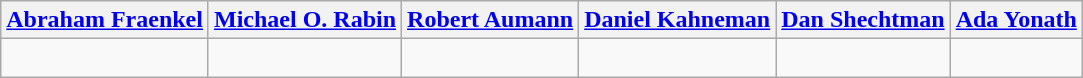<table class="wikitable">
<tr>
<th><a href='#'>Abraham Fraenkel</a></th>
<th><a href='#'>Michael O. Rabin</a></th>
<th><a href='#'>Robert Aumann</a></th>
<th><a href='#'>Daniel Kahneman</a></th>
<th><a href='#'>Dan Shechtman</a></th>
<th><a href='#'>Ada Yonath</a></th>
</tr>
<tr>
<td><br></td>
<td><br></td>
<td><br></td>
<td><br></td>
<td><br></td>
<td><br></td>
</tr>
</table>
